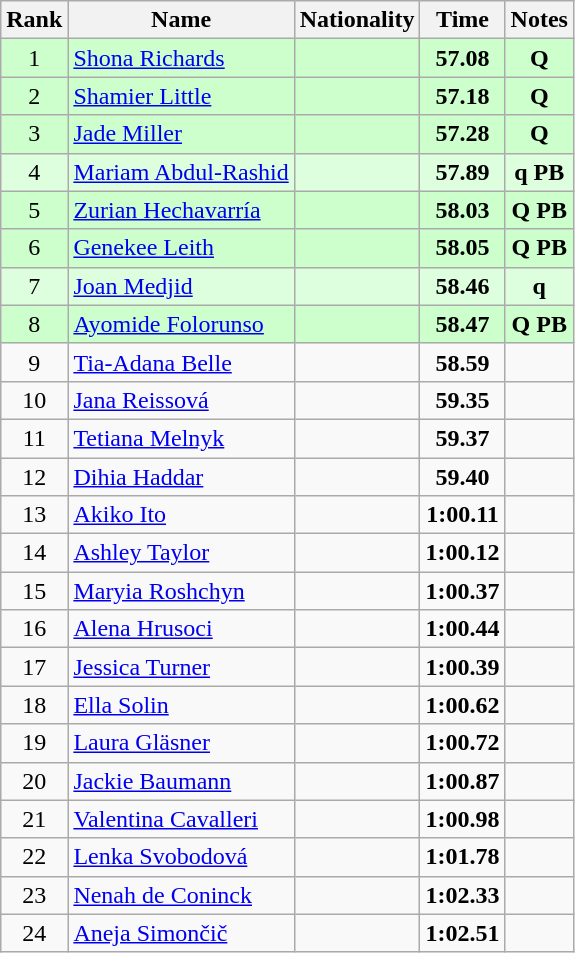<table class="wikitable sortable" style="text-align:center">
<tr>
<th>Rank</th>
<th>Name</th>
<th>Nationality</th>
<th>Time</th>
<th>Notes</th>
</tr>
<tr bgcolor=ccffcc>
<td>1</td>
<td align=left><a href='#'>Shona Richards</a></td>
<td align=left></td>
<td><strong>57.08</strong></td>
<td><strong>Q</strong></td>
</tr>
<tr bgcolor=ccffcc>
<td>2</td>
<td align=left><a href='#'>Shamier Little</a></td>
<td align=left></td>
<td><strong>57.18</strong></td>
<td><strong>Q</strong></td>
</tr>
<tr bgcolor=ccffcc>
<td>3</td>
<td align=left><a href='#'>Jade Miller</a></td>
<td align=left></td>
<td><strong>57.28</strong></td>
<td><strong>Q</strong></td>
</tr>
<tr bgcolor=ddffdd>
<td>4</td>
<td align=left><a href='#'>Mariam Abdul-Rashid</a></td>
<td align=left></td>
<td><strong>57.89</strong></td>
<td><strong>q PB</strong></td>
</tr>
<tr bgcolor=ccffcc>
<td>5</td>
<td align=left><a href='#'>Zurian Hechavarría</a></td>
<td align=left></td>
<td><strong>58.03</strong></td>
<td><strong>Q PB</strong></td>
</tr>
<tr bgcolor=ccffcc>
<td>6</td>
<td align=left><a href='#'>Genekee Leith</a></td>
<td align=left></td>
<td><strong>58.05</strong></td>
<td><strong>Q PB</strong></td>
</tr>
<tr bgcolor=ddffdd>
<td>7</td>
<td align=left><a href='#'>Joan Medjid</a></td>
<td align=left></td>
<td><strong>58.46</strong></td>
<td><strong>q</strong></td>
</tr>
<tr bgcolor=ccffcc>
<td>8</td>
<td align=left><a href='#'>Ayomide Folorunso</a></td>
<td align=left></td>
<td><strong>58.47</strong></td>
<td><strong>Q PB</strong></td>
</tr>
<tr>
<td>9</td>
<td align=left><a href='#'>Tia-Adana Belle</a></td>
<td align=left></td>
<td><strong>58.59</strong></td>
<td></td>
</tr>
<tr>
<td>10</td>
<td align=left><a href='#'>Jana Reissová</a></td>
<td align=left></td>
<td><strong>59.35</strong></td>
<td></td>
</tr>
<tr>
<td>11</td>
<td align=left><a href='#'>Tetiana Melnyk</a></td>
<td align=left></td>
<td><strong>59.37</strong></td>
<td></td>
</tr>
<tr>
<td>12</td>
<td align=left><a href='#'>Dihia Haddar</a></td>
<td align=left></td>
<td><strong>59.40</strong></td>
<td></td>
</tr>
<tr>
<td>13</td>
<td align=left><a href='#'>Akiko Ito</a></td>
<td align=left></td>
<td><strong>1:00.11</strong></td>
<td></td>
</tr>
<tr>
<td>14</td>
<td align=left><a href='#'>Ashley Taylor</a></td>
<td align=left></td>
<td><strong>1:00.12</strong></td>
<td></td>
</tr>
<tr>
<td>15</td>
<td align=left><a href='#'>Maryia Roshchyn</a></td>
<td align=left></td>
<td><strong>1:00.37</strong></td>
<td></td>
</tr>
<tr>
<td>16</td>
<td align=left><a href='#'>Alena Hrusoci</a></td>
<td align=left></td>
<td><strong>1:00.44</strong></td>
<td></td>
</tr>
<tr>
<td>17</td>
<td align=left><a href='#'>Jessica Turner</a></td>
<td align=left></td>
<td><strong>1:00.39 </strong></td>
<td></td>
</tr>
<tr>
<td>18</td>
<td align=left><a href='#'>Ella Solin</a></td>
<td align=left></td>
<td><strong>1:00.62</strong></td>
<td></td>
</tr>
<tr>
<td>19</td>
<td align=left><a href='#'>Laura Gläsner</a></td>
<td align=left></td>
<td><strong>1:00.72</strong></td>
<td></td>
</tr>
<tr>
<td>20</td>
<td align=left><a href='#'>Jackie Baumann</a></td>
<td align=left></td>
<td><strong>1:00.87</strong></td>
<td></td>
</tr>
<tr>
<td>21</td>
<td align=left><a href='#'>Valentina Cavalleri</a></td>
<td align=left></td>
<td><strong>1:00.98</strong></td>
<td></td>
</tr>
<tr>
<td>22</td>
<td align=left><a href='#'>Lenka Svobodová</a></td>
<td align=left></td>
<td><strong>1:01.78</strong></td>
<td></td>
</tr>
<tr>
<td>23</td>
<td align=left><a href='#'>Nenah de Coninck</a></td>
<td align=left></td>
<td><strong>1:02.33</strong></td>
<td></td>
</tr>
<tr>
<td>24</td>
<td align=left><a href='#'>Aneja Simončič</a></td>
<td align=left></td>
<td><strong>1:02.51</strong></td>
<td></td>
</tr>
</table>
